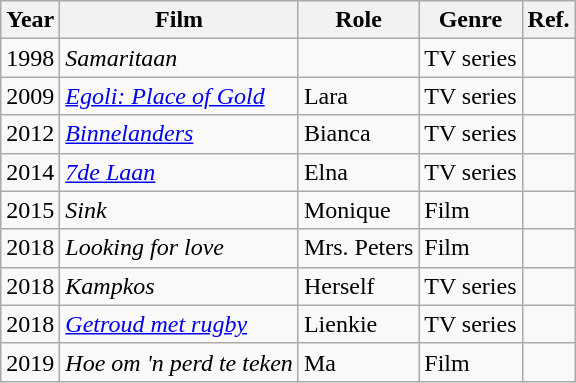<table class="wikitable">
<tr>
<th>Year</th>
<th>Film</th>
<th>Role</th>
<th>Genre</th>
<th>Ref.</th>
</tr>
<tr>
<td>1998</td>
<td><em>Samaritaan</em></td>
<td></td>
<td>TV series</td>
<td></td>
</tr>
<tr>
<td>2009</td>
<td><em><a href='#'>Egoli: Place of Gold</a></em></td>
<td>Lara</td>
<td>TV series</td>
<td></td>
</tr>
<tr>
<td>2012</td>
<td><em><a href='#'>Binnelanders</a></em></td>
<td>Bianca</td>
<td>TV series</td>
<td></td>
</tr>
<tr>
<td>2014</td>
<td><em><a href='#'>7de Laan</a></em></td>
<td>Elna</td>
<td>TV series</td>
<td></td>
</tr>
<tr>
<td>2015</td>
<td><em>Sink</em></td>
<td>Monique</td>
<td>Film</td>
<td></td>
</tr>
<tr>
<td>2018</td>
<td><em>Looking for love</em></td>
<td>Mrs. Peters</td>
<td>Film</td>
<td></td>
</tr>
<tr>
<td>2018</td>
<td><em>Kampkos</em></td>
<td>Herself</td>
<td>TV series</td>
<td></td>
</tr>
<tr>
<td>2018</td>
<td><em><a href='#'>Getroud met rugby</a></em></td>
<td>Lienkie</td>
<td>TV series</td>
<td></td>
</tr>
<tr>
<td>2019</td>
<td><em>Hoe om 'n perd te teken</em></td>
<td>Ma</td>
<td>Film</td>
<td></td>
</tr>
</table>
